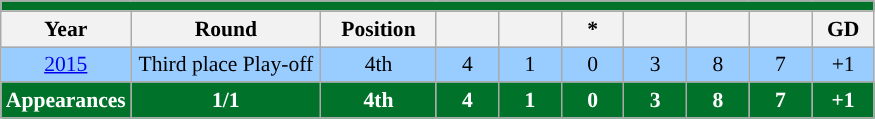<table class="wikitable" style="text-align: center;font-size:90%;">
<tr>
<th colspan="10" style="background: #007229; color: #FFFFFF;"><a href='#'></a></th>
</tr>
<tr>
<th width=70>Year</th>
<th width=120>Round</th>
<th width=70>Position</th>
<th width=35></th>
<th width=35></th>
<th width=35>*</th>
<th width=35></th>
<th width=35></th>
<th width=35></th>
<th width=35>GD</th>
</tr>
<tr bgcolor=9acdff>
<td> <a href='#'>2015</a></td>
<td>Third place Play-off</td>
<td>4th</td>
<td>4</td>
<td>1</td>
<td>0</td>
<td>3</td>
<td>8</td>
<td>7</td>
<td>+1</td>
</tr>
<tr>
<td colspan=1 style="background: #007229; color: #FFFFFF;"><strong>Appearances</strong></td>
<td style="background: #007229; color: #FFFFFF;"><strong>1/1</strong></td>
<td style="background: #007229; color: #FFFFFF;"><strong>4th</strong></td>
<td style="background: #007229; color: #FFFFFF;"><strong>4</strong></td>
<td style="background: #007229; color: #FFFFFF;"><strong>1</strong></td>
<td style="background: #007229; color: #FFFFFF;"><strong>0</strong></td>
<td style="background: #007229; color: #FFFFFF;"><strong>3</strong></td>
<td style="background: #007229; color: #FFFFFF;"><strong>8</strong></td>
<td style="background: #007229; color: #FFFFFF;"><strong>7</strong></td>
<td style="background: #007229; color: #FFFFFF;"><strong>+1</strong></td>
</tr>
</table>
